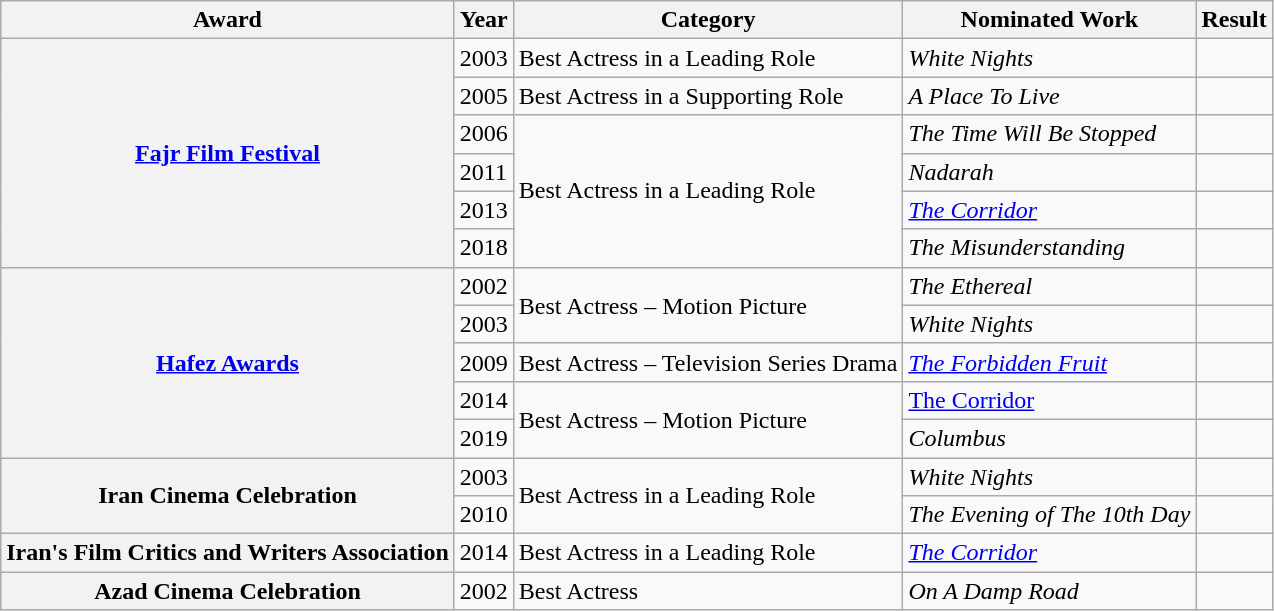<table class="wikitable sortable plainrowheaders">
<tr>
<th scope="col">Award</th>
<th scope="col">Year</th>
<th scope="col">Category</th>
<th scope="col">Nominated Work</th>
<th scope="col">Result</th>
</tr>
<tr>
<th scope="row" rowspan="6"><a href='#'>Fajr Film Festival</a></th>
<td>2003</td>
<td>Best Actress in a Leading Role</td>
<td><em>White Nights</em></td>
<td></td>
</tr>
<tr>
<td>2005</td>
<td>Best Actress in a Supporting Role</td>
<td><em>A Place To Live</em></td>
<td></td>
</tr>
<tr>
<td>2006</td>
<td rowspan="4">Best Actress in a Leading Role</td>
<td><em>The Time Will Be Stopped</em></td>
<td></td>
</tr>
<tr>
<td>2011</td>
<td><em>Nadarah</em></td>
<td></td>
</tr>
<tr>
<td>2013</td>
<td><a href='#'><em>The Corridor</em></a></td>
<td></td>
</tr>
<tr>
<td>2018</td>
<td><em>The Misunderstanding</em></td>
<td></td>
</tr>
<tr>
<th scope="row" rowspan="5"><a href='#'>Hafez Awards</a></th>
<td>2002</td>
<td rowspan="2">Best Actress – Motion Picture</td>
<td><em>The Ethereal</em></td>
<td></td>
</tr>
<tr>
<td>2003</td>
<td><em>White Nights</em></td>
<td></td>
</tr>
<tr>
<td>2009</td>
<td>Best Actress – Television Series Drama</td>
<td><em><a href='#'>The Forbidden Fruit</a></em></td>
<td></td>
</tr>
<tr>
<td>2014</td>
<td rowspan="2">Best Actress – Motion Picture</td>
<td><a href='#'>The Corridor</a></td>
<td></td>
</tr>
<tr>
<td>2019</td>
<td><em>Columbus</em></td>
<td></td>
</tr>
<tr>
<th scope="row" rowspan="2">Iran Cinema Celebration</th>
<td>2003</td>
<td rowspan="2">Best Actress in a Leading Role</td>
<td><em>White Nights</em></td>
<td></td>
</tr>
<tr>
<td>2010</td>
<td><em>The Evening of The 10th Day</em></td>
<td></td>
</tr>
<tr>
<th scope="row">Iran's Film Critics and Writers Association</th>
<td>2014</td>
<td>Best Actress in a Leading Role</td>
<td><a href='#'><em>The Corridor</em></a></td>
<td></td>
</tr>
<tr>
<th scope="row">Azad Cinema Celebration</th>
<td>2002</td>
<td>Best Actress</td>
<td><em>On A Damp Road</em></td>
<td></td>
</tr>
</table>
